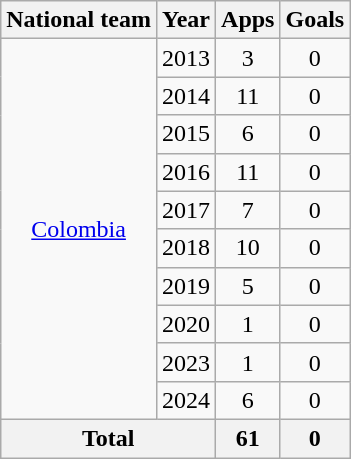<table class="wikitable" style="text-align: center">
<tr>
<th>National team</th>
<th>Year</th>
<th>Apps</th>
<th>Goals</th>
</tr>
<tr>
<td rowspan="10"><a href='#'>Colombia</a></td>
<td>2013</td>
<td>3</td>
<td>0</td>
</tr>
<tr>
<td>2014</td>
<td>11</td>
<td>0</td>
</tr>
<tr>
<td>2015</td>
<td>6</td>
<td>0</td>
</tr>
<tr>
<td>2016</td>
<td>11</td>
<td>0</td>
</tr>
<tr>
<td>2017</td>
<td>7</td>
<td>0</td>
</tr>
<tr>
<td>2018</td>
<td>10</td>
<td>0</td>
</tr>
<tr>
<td>2019</td>
<td>5</td>
<td>0</td>
</tr>
<tr>
<td>2020</td>
<td>1</td>
<td>0</td>
</tr>
<tr>
<td>2023</td>
<td>1</td>
<td>0</td>
</tr>
<tr>
<td>2024</td>
<td>6</td>
<td>0</td>
</tr>
<tr>
<th colspan=2>Total</th>
<th>61</th>
<th>0</th>
</tr>
</table>
